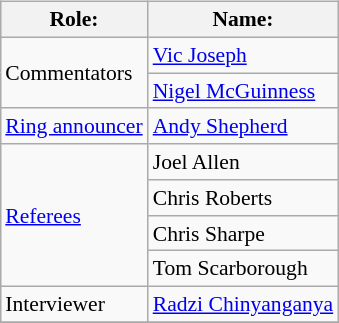<table class=wikitable style="font-size:90%; margin: 0.5em 0 0.5em 1em; float: right; clear: right;">
<tr>
<th>Role:</th>
<th>Name:</th>
</tr>
<tr>
<td rowspan=2>Commentators</td>
<td><a href='#'>Vic Joseph</a></td>
</tr>
<tr>
<td><a href='#'>Nigel McGuinness</a></td>
</tr>
<tr>
<td rowspan=1><a href='#'>Ring announcer</a></td>
<td><a href='#'>Andy Shepherd</a></td>
</tr>
<tr>
<td rowspan=4><a href='#'>Referees</a></td>
<td>Joel Allen</td>
</tr>
<tr>
<td>Chris Roberts</td>
</tr>
<tr>
<td>Chris Sharpe</td>
</tr>
<tr>
<td>Tom Scarborough</td>
</tr>
<tr>
<td rowspan=1>Interviewer</td>
<td><a href='#'>Radzi Chinyanganya</a></td>
</tr>
<tr>
</tr>
</table>
